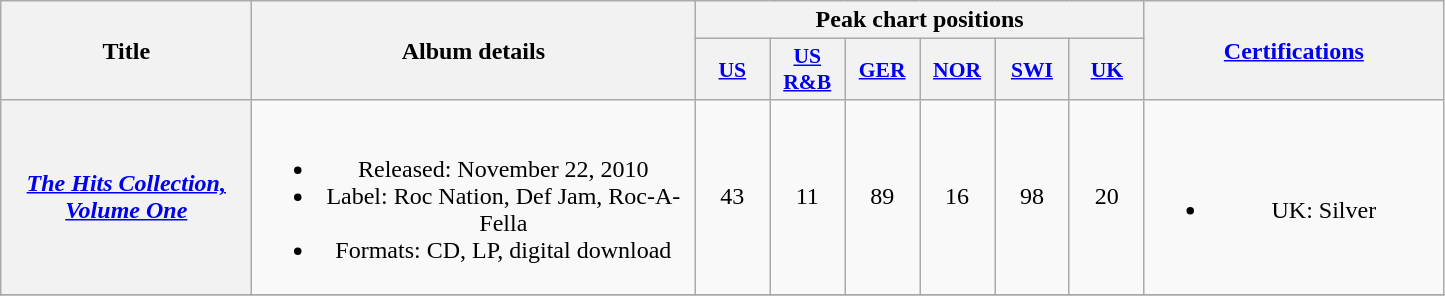<table class="wikitable plainrowheaders" style="text-align:center;">
<tr>
<th scope="col" rowspan="2" style="width:10em;">Title</th>
<th scope="col" rowspan="2" style="width:18em;">Album details</th>
<th scope="col" colspan="6">Peak chart positions</th>
<th scope="col" rowspan="2" style="width:12em;"><a href='#'>Certifications</a></th>
</tr>
<tr>
<th scope="col" style="width:3em;font-size:90%;"><a href='#'>US</a><br></th>
<th scope="col" style="width:3em;font-size:90%;"><a href='#'>US R&B</a><br></th>
<th scope="col" style="width:3em;font-size:90%;"><a href='#'>GER</a><br></th>
<th scope="col" style="width:3em;font-size:90%;"><a href='#'>NOR</a><br></th>
<th scope="col" style="width:3em;font-size:90%;"><a href='#'>SWI</a><br></th>
<th scope="col" style="width:3em;font-size:90%;"><a href='#'>UK</a><br></th>
</tr>
<tr>
<th scope="row"><em><a href='#'>The Hits Collection, Volume One</a></em></th>
<td><br><ul><li>Released: November 22, 2010</li><li>Label: Roc Nation, Def Jam, Roc-A-Fella</li><li>Formats: CD, LP, digital download</li></ul></td>
<td>43</td>
<td>11</td>
<td>89</td>
<td>16</td>
<td>98</td>
<td>20</td>
<td><br><ul><li>UK: Silver</li></ul></td>
</tr>
<tr>
</tr>
</table>
